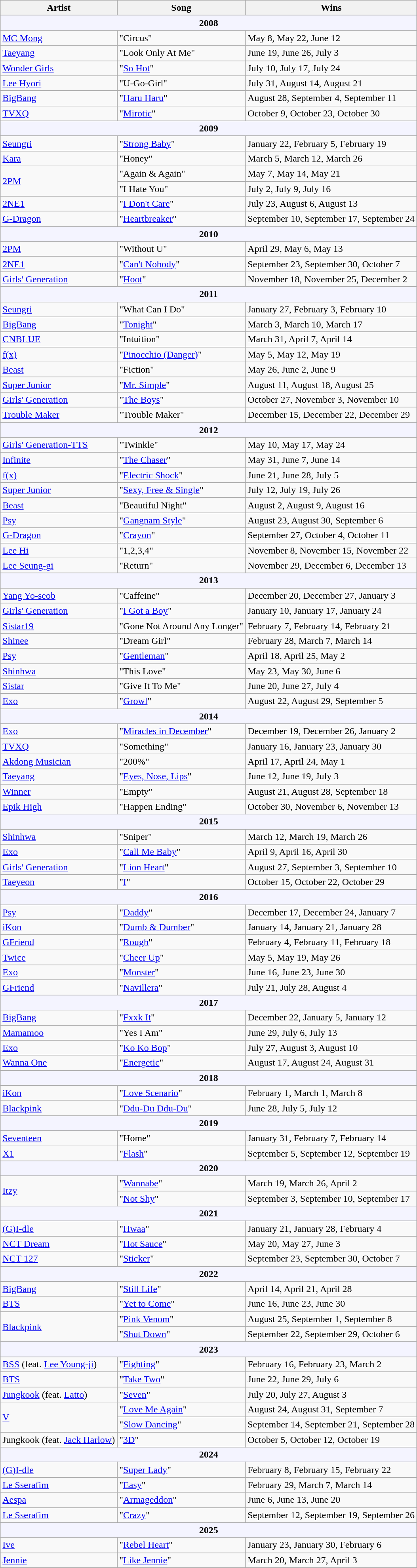<table class="wikitable">
<tr>
<th>Artist</th>
<th>Song</th>
<th>Wins</th>
</tr>
<tr>
<td colspan="3" style="text-align:center; background:#f4f4ff;"><strong>2008</strong></td>
</tr>
<tr>
<td><a href='#'>MC Mong</a></td>
<td>"Circus"</td>
<td>May 8, May 22, June 12</td>
</tr>
<tr>
<td><a href='#'>Taeyang</a></td>
<td>"Look Only At Me"</td>
<td>June 19, June 26, July 3</td>
</tr>
<tr>
<td><a href='#'>Wonder Girls</a></td>
<td>"<a href='#'>So Hot</a>"</td>
<td>July 10, July 17, July 24</td>
</tr>
<tr>
<td><a href='#'>Lee Hyori</a></td>
<td>"U-Go-Girl"</td>
<td>July 31, August 14, August 21</td>
</tr>
<tr>
<td><a href='#'>BigBang</a></td>
<td>"<a href='#'>Haru Haru</a>"</td>
<td>August 28, September 4, September 11</td>
</tr>
<tr>
<td><a href='#'>TVXQ</a></td>
<td>"<a href='#'>Mirotic</a>"</td>
<td>October 9, October 23, October 30</td>
</tr>
<tr>
<td colspan="3" style="text-align:center; background:#f4f4ff;"><strong>2009</strong></td>
</tr>
<tr>
<td><a href='#'>Seungri</a></td>
<td>"<a href='#'>Strong Baby</a>"</td>
<td>January 22, February 5, February 19</td>
</tr>
<tr>
<td><a href='#'>Kara</a></td>
<td>"Honey"</td>
<td>March 5, March 12, March 26</td>
</tr>
<tr>
<td rowspan="2"><a href='#'>2PM</a></td>
<td>"Again & Again"</td>
<td>May 7, May 14, May 21</td>
</tr>
<tr>
<td>"I Hate You"</td>
<td>July 2, July 9, July 16</td>
</tr>
<tr>
<td><a href='#'>2NE1</a></td>
<td>"<a href='#'>I Don't Care</a>"</td>
<td>July 23, August 6, August 13</td>
</tr>
<tr>
<td><a href='#'>G-Dragon</a></td>
<td>"<a href='#'>Heartbreaker</a>"</td>
<td>September 10, September 17, September 24</td>
</tr>
<tr>
<td colspan="3" style="text-align:center; background:#f4f4ff;"><strong>2010</strong></td>
</tr>
<tr>
<td><a href='#'>2PM</a></td>
<td>"Without U"</td>
<td>April 29, May 6, May 13</td>
</tr>
<tr>
<td><a href='#'>2NE1</a></td>
<td>"<a href='#'>Can't Nobody</a>"</td>
<td>September 23, September 30, October 7</td>
</tr>
<tr>
<td><a href='#'>Girls' Generation</a></td>
<td>"<a href='#'>Hoot</a>"</td>
<td>November 18, November 25, December 2</td>
</tr>
<tr>
<td colspan="3" style="text-align:center; background:#f4f4ff;"><strong>2011</strong></td>
</tr>
<tr>
<td><a href='#'>Seungri</a></td>
<td>"What Can I Do"</td>
<td>January 27, February 3, February 10</td>
</tr>
<tr>
<td><a href='#'>BigBang</a></td>
<td>"<a href='#'>Tonight</a>"</td>
<td>March 3, March 10, March 17</td>
</tr>
<tr>
<td><a href='#'>CNBLUE</a></td>
<td>"Intuition"</td>
<td>March 31, April 7, April 14</td>
</tr>
<tr>
<td><a href='#'>f(x)</a></td>
<td>"<a href='#'>Pinocchio (Danger)</a>"</td>
<td>May 5, May 12, May 19</td>
</tr>
<tr>
<td><a href='#'>Beast</a></td>
<td>"Fiction"</td>
<td>May 26, June 2, June 9</td>
</tr>
<tr>
<td><a href='#'>Super Junior</a></td>
<td>"<a href='#'>Mr. Simple</a>"</td>
<td>August 11, August 18, August 25</td>
</tr>
<tr>
<td><a href='#'>Girls' Generation</a></td>
<td>"<a href='#'>The Boys</a>"</td>
<td>October 27, November 3, November 10</td>
</tr>
<tr>
<td><a href='#'>Trouble Maker</a></td>
<td>"Trouble Maker"</td>
<td>December 15, December 22, December 29</td>
</tr>
<tr>
<td colspan="3" style="text-align:center; background:#f4f4ff;"><strong>2012</strong></td>
</tr>
<tr>
<td><a href='#'>Girls' Generation-TTS</a></td>
<td>"Twinkle"</td>
<td>May 10, May 17, May 24</td>
</tr>
<tr>
<td><a href='#'>Infinite</a></td>
<td>"<a href='#'>The Chaser</a>"</td>
<td>May 31, June 7, June 14</td>
</tr>
<tr>
<td><a href='#'>f(x)</a></td>
<td>"<a href='#'>Electric Shock</a>"</td>
<td>June 21, June 28, July 5</td>
</tr>
<tr>
<td><a href='#'>Super Junior</a></td>
<td>"<a href='#'>Sexy, Free & Single</a>"</td>
<td>July 12, July 19, July 26</td>
</tr>
<tr>
<td><a href='#'>Beast</a></td>
<td>"Beautiful Night"</td>
<td>August 2, August 9, August 16</td>
</tr>
<tr>
<td><a href='#'>Psy</a></td>
<td>"<a href='#'>Gangnam Style</a>"</td>
<td>August 23, August 30, September 6</td>
</tr>
<tr>
<td><a href='#'>G-Dragon</a></td>
<td>"<a href='#'>Crayon</a>"</td>
<td>September 27, October 4, October 11</td>
</tr>
<tr>
<td><a href='#'>Lee Hi</a></td>
<td>"1,2,3,4"</td>
<td>November 8, November 15, November 22</td>
</tr>
<tr>
<td><a href='#'>Lee Seung-gi</a></td>
<td>"Return"</td>
<td>November 29, December 6, December 13</td>
</tr>
<tr>
<td colspan="3" style="text-align:center; background:#f4f4ff;"><strong>2013</strong></td>
</tr>
<tr>
<td><a href='#'>Yang Yo-seob</a></td>
<td>"Caffeine"</td>
<td>December 20, December 27, January 3</td>
</tr>
<tr>
<td><a href='#'>Girls' Generation</a></td>
<td>"<a href='#'>I Got a Boy</a>"</td>
<td>January 10, January 17, January 24</td>
</tr>
<tr>
<td><a href='#'>Sistar19</a></td>
<td>"Gone Not Around Any Longer"</td>
<td>February 7, February 14, February 21</td>
</tr>
<tr>
<td><a href='#'>Shinee</a></td>
<td>"Dream Girl"</td>
<td>February 28, March 7, March 14</td>
</tr>
<tr>
<td><a href='#'>Psy</a></td>
<td>"<a href='#'>Gentleman</a>"</td>
<td>April 18, April 25, May 2</td>
</tr>
<tr>
<td><a href='#'>Shinhwa</a></td>
<td>"This Love"</td>
<td>May 23, May 30, June 6</td>
</tr>
<tr>
<td><a href='#'>Sistar</a></td>
<td>"Give It To Me"</td>
<td>June 20, June 27, July 4</td>
</tr>
<tr>
<td><a href='#'>Exo</a></td>
<td>"<a href='#'>Growl</a>"</td>
<td>August 22, August 29, September 5</td>
</tr>
<tr>
<td colspan="3" style="text-align:center; background:#f4f4ff;"><strong>2014</strong></td>
</tr>
<tr>
<td><a href='#'>Exo</a></td>
<td>"<a href='#'>Miracles in December</a>"</td>
<td>December 19, December 26, January 2</td>
</tr>
<tr>
<td><a href='#'>TVXQ</a></td>
<td>"Something"</td>
<td>January 16, January 23, January 30</td>
</tr>
<tr>
<td><a href='#'>Akdong Musician</a></td>
<td>"200%"</td>
<td>April 17, April 24, May 1</td>
</tr>
<tr>
<td><a href='#'>Taeyang</a></td>
<td>"<a href='#'>Eyes, Nose, Lips</a>"</td>
<td>June 12, June 19, July 3</td>
</tr>
<tr>
<td><a href='#'>Winner</a></td>
<td>"Empty"</td>
<td>August 21, August 28, September 18</td>
</tr>
<tr>
<td><a href='#'>Epik High</a></td>
<td>"Happen Ending"</td>
<td>October 30, November 6, November 13</td>
</tr>
<tr>
<td colspan="3" style="text-align:center; background:#f4f4ff;"><strong>2015</strong></td>
</tr>
<tr>
<td><a href='#'>Shinhwa</a></td>
<td>"Sniper"</td>
<td>March 12, March 19, March 26</td>
</tr>
<tr>
<td><a href='#'>Exo</a></td>
<td>"<a href='#'>Call Me Baby</a>"</td>
<td>April 9, April 16, April 30</td>
</tr>
<tr>
<td><a href='#'>Girls' Generation</a></td>
<td>"<a href='#'>Lion Heart</a>"</td>
<td>August 27, September 3, September 10</td>
</tr>
<tr>
<td><a href='#'>Taeyeon</a></td>
<td>"<a href='#'>I</a>"</td>
<td>October 15, October 22, October 29</td>
</tr>
<tr>
<td colspan="3" style="text-align:center; background:#f4f4ff;"><strong>2016</strong></td>
</tr>
<tr>
<td><a href='#'>Psy</a></td>
<td>"<a href='#'>Daddy</a>"</td>
<td>December 17, December 24, January 7</td>
</tr>
<tr>
<td><a href='#'>iKon</a></td>
<td>"<a href='#'>Dumb & Dumber</a>"</td>
<td>January 14, January 21, January 28</td>
</tr>
<tr>
<td><a href='#'>GFriend</a></td>
<td>"<a href='#'>Rough</a>"</td>
<td>February 4, February 11, February 18</td>
</tr>
<tr>
<td><a href='#'>Twice</a></td>
<td>"<a href='#'>Cheer Up</a>"</td>
<td>May 5, May 19, May 26</td>
</tr>
<tr>
<td><a href='#'>Exo</a></td>
<td>"<a href='#'>Monster</a>"</td>
<td>June 16, June 23, June 30</td>
</tr>
<tr>
<td><a href='#'>GFriend</a></td>
<td>"<a href='#'>Navillera</a>"</td>
<td>July 21, July 28, August 4</td>
</tr>
<tr>
<td colspan="3" style="text-align:center; background:#f4f4ff;"><strong>2017</strong></td>
</tr>
<tr>
<td><a href='#'>BigBang</a></td>
<td>"<a href='#'>Fxxk It</a>"</td>
<td>December 22, January 5, January 12</td>
</tr>
<tr>
<td><a href='#'>Mamamoo</a></td>
<td>"Yes I Am"</td>
<td>June 29, July 6, July 13</td>
</tr>
<tr>
<td><a href='#'>Exo</a></td>
<td>"<a href='#'>Ko Ko Bop</a>"</td>
<td>July 27, August 3, August 10</td>
</tr>
<tr>
<td><a href='#'>Wanna One</a></td>
<td>"<a href='#'>Energetic</a>"</td>
<td>August 17, August 24, August 31</td>
</tr>
<tr>
<td colspan="3" style="text-align:center; background:#f4f4ff;"><strong>2018</strong></td>
</tr>
<tr>
<td><a href='#'>iKon</a></td>
<td>"<a href='#'>Love Scenario</a>"</td>
<td>February 1, March 1, March 8</td>
</tr>
<tr>
<td><a href='#'>Blackpink</a></td>
<td>"<a href='#'>Ddu-Du Ddu-Du</a>"</td>
<td>June 28, July 5, July 12</td>
</tr>
<tr>
<td colspan="3" style="text-align:center; background:#f4f4ff;"><strong>2019</strong></td>
</tr>
<tr>
<td><a href='#'>Seventeen</a></td>
<td>"Home"</td>
<td>January 31, February 7, February 14</td>
</tr>
<tr>
<td><a href='#'>X1</a></td>
<td>"<a href='#'>Flash</a>"</td>
<td>September 5, September 12, September 19</td>
</tr>
<tr>
<td colspan="3" style="text-align:center; background:#f4f4ff;"><strong>2020</strong></td>
</tr>
<tr>
<td rowspan="2"><a href='#'>Itzy</a></td>
<td>"<a href='#'>Wannabe</a>"</td>
<td>March 19, March 26, April 2</td>
</tr>
<tr>
<td>"<a href='#'>Not Shy</a>"</td>
<td>September 3, September 10, September 17</td>
</tr>
<tr>
<td colspan="3" style="text-align:center; background:#f4f4ff;"><strong>2021</strong></td>
</tr>
<tr>
<td><a href='#'>(G)I-dle</a></td>
<td>"<a href='#'>Hwaa</a>"</td>
<td>January 21, January 28, February 4</td>
</tr>
<tr>
<td><a href='#'>NCT Dream</a></td>
<td>"<a href='#'>Hot Sauce</a>"</td>
<td>May 20, May 27, June 3</td>
</tr>
<tr>
<td><a href='#'>NCT 127</a></td>
<td>"<a href='#'>Sticker</a>"</td>
<td>September 23, September 30, October 7</td>
</tr>
<tr>
<td colspan="3" style="text-align:center; background:#f4f4ff;"><strong>2022</strong></td>
</tr>
<tr>
<td><a href='#'>BigBang</a></td>
<td>"<a href='#'>Still Life</a>"</td>
<td>April 14, April 21, April 28</td>
</tr>
<tr>
<td><a href='#'>BTS</a></td>
<td>"<a href='#'>Yet to Come</a>"</td>
<td>June 16, June 23, June 30</td>
</tr>
<tr>
<td rowspan="2"><a href='#'>Blackpink</a></td>
<td>"<a href='#'>Pink Venom</a>"</td>
<td>August 25, September 1, September 8</td>
</tr>
<tr>
<td>"<a href='#'>Shut Down</a>"</td>
<td>September 22, September 29, October 6</td>
</tr>
<tr>
<td colspan="4" style="text-align:center; background:#f4f4ff;"><strong>2023</strong></td>
</tr>
<tr>
<td><a href='#'>BSS</a> (feat. <a href='#'>Lee Young-ji</a>)</td>
<td>"<a href='#'>Fighting</a>"</td>
<td>February 16, February 23, March 2</td>
</tr>
<tr>
<td><a href='#'>BTS</a></td>
<td>"<a href='#'>Take Two</a>"</td>
<td>June 22, June 29, July 6</td>
</tr>
<tr>
<td><a href='#'>Jungkook</a> (feat. <a href='#'>Latto</a>)</td>
<td>"<a href='#'>Seven</a>"</td>
<td>July 20, July 27, August 3</td>
</tr>
<tr>
<td rowspan="2"><a href='#'>V</a></td>
<td>"<a href='#'>Love Me Again</a>"</td>
<td>August 24, August 31, September 7</td>
</tr>
<tr>
<td>"<a href='#'>Slow Dancing</a>"</td>
<td>September 14, September 21, September 28</td>
</tr>
<tr>
<td>Jungkook (feat. <a href='#'>Jack Harlow</a>)</td>
<td>"<a href='#'>3D</a>"</td>
<td>October 5, October 12, October 19</td>
</tr>
<tr>
<td colspan="3" style="text-align:center; background:#f4f4ff;"><strong>2024</strong></td>
</tr>
<tr>
<td><a href='#'>(G)I-dle</a></td>
<td>"<a href='#'>Super Lady</a>"</td>
<td>February 8, February 15, February 22</td>
</tr>
<tr>
<td><a href='#'>Le Sserafim</a></td>
<td>"<a href='#'>Easy</a>"</td>
<td>February 29, March 7, March 14</td>
</tr>
<tr>
<td><a href='#'>Aespa</a></td>
<td>"<a href='#'>Armageddon</a>"</td>
<td>June 6, June 13, June 20</td>
</tr>
<tr>
<td><a href='#'>Le Sserafim</a></td>
<td>"<a href='#'>Crazy</a>"</td>
<td>September 12, September 19, September 26</td>
</tr>
<tr>
<td colspan="4" style="text-align:center; background:#f4f4ff;"><strong>2025</strong></td>
</tr>
<tr>
<td><a href='#'>Ive</a></td>
<td>"<a href='#'>Rebel Heart</a>"</td>
<td>January 23, January 30, February 6</td>
</tr>
<tr>
<td><a href='#'>Jennie</a></td>
<td>"<a href='#'>Like Jennie</a>"</td>
<td>March 20, March 27, April 3</td>
</tr>
<tr>
</tr>
</table>
